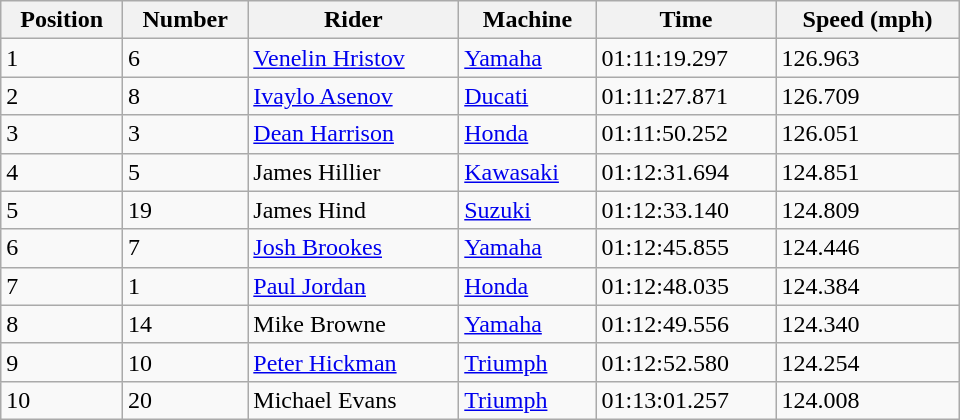<table class="wikitable" style=width:40em;margin-bottom:0;">
<tr>
<th scope="col">Position</th>
<th scope="col">Number</th>
<th scope="col">Rider</th>
<th scope="col">Machine</th>
<th scope="col">Time</th>
<th scope="col">Speed (mph)</th>
</tr>
<tr>
<td>1</td>
<td>6</td>
<td> <a href='#'>Venelin Hristov </a></td>
<td><a href='#'>Yamaha</a></td>
<td>01:11:19.297</td>
<td>126.963</td>
</tr>
<tr>
<td>2</td>
<td>8</td>
<td> <a href='#'>Ivaylo Asenov</a></td>
<td><a href='#'>Ducati</a></td>
<td>01:11:27.871</td>
<td>126.709</td>
</tr>
<tr>
<td>3</td>
<td>3</td>
<td> <a href='#'>Dean Harrison</a></td>
<td><a href='#'>Honda</a></td>
<td>01:11:50.252</td>
<td>126.051</td>
</tr>
<tr>
<td>4</td>
<td>5</td>
<td> James Hillier</td>
<td><a href='#'>Kawasaki</a></td>
<td>01:12:31.694</td>
<td>124.851</td>
</tr>
<tr>
<td>5</td>
<td>19</td>
<td> James Hind</td>
<td><a href='#'>Suzuki</a></td>
<td>01:12:33.140</td>
<td>124.809</td>
</tr>
<tr>
<td>6</td>
<td>7</td>
<td> <a href='#'>Josh Brookes</a></td>
<td><a href='#'>Yamaha</a></td>
<td>01:12:45.855</td>
<td>124.446</td>
</tr>
<tr>
<td>7</td>
<td>1</td>
<td> <a href='#'>Paul Jordan</a></td>
<td><a href='#'>Honda</a></td>
<td>01:12:48.035</td>
<td>124.384</td>
</tr>
<tr>
<td>8</td>
<td>14</td>
<td> Mike Browne</td>
<td><a href='#'>Yamaha</a></td>
<td>01:12:49.556</td>
<td>124.340</td>
</tr>
<tr>
<td>9</td>
<td>10</td>
<td> <a href='#'>Peter Hickman</a></td>
<td><a href='#'>Triumph</a></td>
<td>01:12:52.580</td>
<td>124.254</td>
</tr>
<tr>
<td>10</td>
<td>20</td>
<td> Michael Evans</td>
<td><a href='#'>Triumph</a></td>
<td>01:13:01.257</td>
<td>124.008</td>
</tr>
</table>
